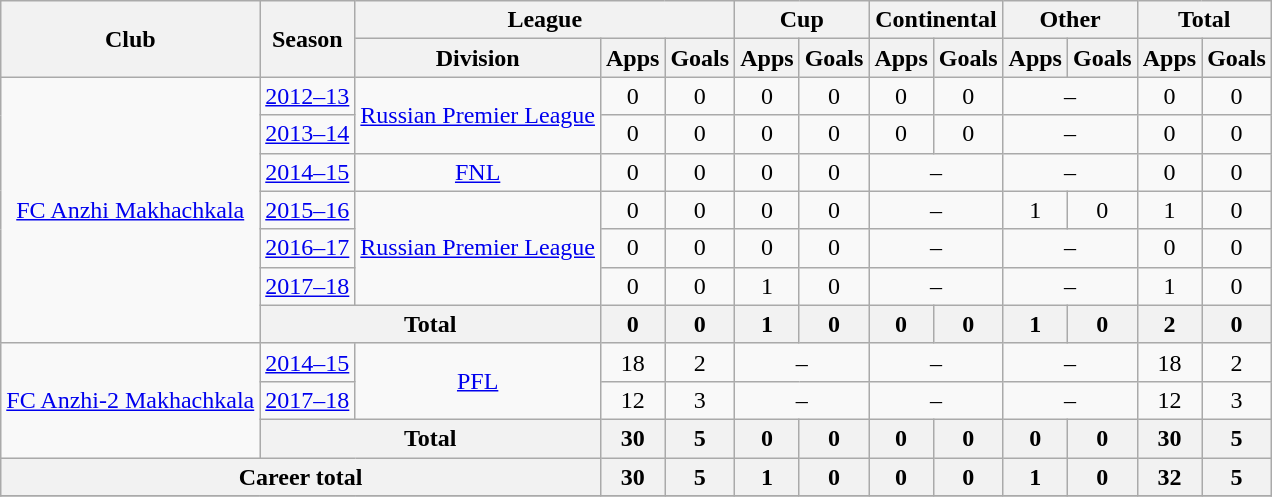<table class="wikitable" style="text-align: center;">
<tr>
<th rowspan=2>Club</th>
<th rowspan=2>Season</th>
<th colspan=3>League</th>
<th colspan=2>Cup</th>
<th colspan=2>Continental</th>
<th colspan=2>Other</th>
<th colspan=2>Total</th>
</tr>
<tr>
<th>Division</th>
<th>Apps</th>
<th>Goals</th>
<th>Apps</th>
<th>Goals</th>
<th>Apps</th>
<th>Goals</th>
<th>Apps</th>
<th>Goals</th>
<th>Apps</th>
<th>Goals</th>
</tr>
<tr>
<td rowspan=7><a href='#'>FC Anzhi Makhachkala</a></td>
<td><a href='#'>2012–13</a></td>
<td rowspan=2><a href='#'>Russian Premier League</a></td>
<td>0</td>
<td>0</td>
<td>0</td>
<td>0</td>
<td>0</td>
<td>0</td>
<td colspan=2>–</td>
<td>0</td>
<td>0</td>
</tr>
<tr>
<td><a href='#'>2013–14</a></td>
<td>0</td>
<td>0</td>
<td>0</td>
<td>0</td>
<td>0</td>
<td>0</td>
<td colspan=2>–</td>
<td>0</td>
<td>0</td>
</tr>
<tr>
<td><a href='#'>2014–15</a></td>
<td><a href='#'>FNL</a></td>
<td>0</td>
<td>0</td>
<td>0</td>
<td>0</td>
<td colspan=2>–</td>
<td colspan=2>–</td>
<td>0</td>
<td>0</td>
</tr>
<tr>
<td><a href='#'>2015–16</a></td>
<td rowspan=3><a href='#'>Russian Premier League</a></td>
<td>0</td>
<td>0</td>
<td>0</td>
<td>0</td>
<td colspan=2>–</td>
<td>1</td>
<td>0</td>
<td>1</td>
<td>0</td>
</tr>
<tr>
<td><a href='#'>2016–17</a></td>
<td>0</td>
<td>0</td>
<td>0</td>
<td>0</td>
<td colspan=2>–</td>
<td colspan=2>–</td>
<td>0</td>
<td>0</td>
</tr>
<tr>
<td><a href='#'>2017–18</a></td>
<td>0</td>
<td>0</td>
<td>1</td>
<td>0</td>
<td colspan=2>–</td>
<td colspan=2>–</td>
<td>1</td>
<td>0</td>
</tr>
<tr>
<th colspan=2>Total</th>
<th>0</th>
<th>0</th>
<th>1</th>
<th>0</th>
<th>0</th>
<th>0</th>
<th>1</th>
<th>0</th>
<th>2</th>
<th>0</th>
</tr>
<tr>
<td rowspan=3><a href='#'>FC Anzhi-2 Makhachkala</a></td>
<td><a href='#'>2014–15</a></td>
<td rowspan=2><a href='#'>PFL</a></td>
<td>18</td>
<td>2</td>
<td colspan=2>–</td>
<td colspan=2>–</td>
<td colspan=2>–</td>
<td>18</td>
<td>2</td>
</tr>
<tr>
<td><a href='#'>2017–18</a></td>
<td>12</td>
<td>3</td>
<td colspan=2>–</td>
<td colspan=2>–</td>
<td colspan=2>–</td>
<td>12</td>
<td>3</td>
</tr>
<tr>
<th colspan=2>Total</th>
<th>30</th>
<th>5</th>
<th>0</th>
<th>0</th>
<th>0</th>
<th>0</th>
<th>0</th>
<th>0</th>
<th>30</th>
<th>5</th>
</tr>
<tr>
<th colspan=3>Career total</th>
<th>30</th>
<th>5</th>
<th>1</th>
<th>0</th>
<th>0</th>
<th>0</th>
<th>1</th>
<th>0</th>
<th>32</th>
<th>5</th>
</tr>
<tr>
</tr>
</table>
